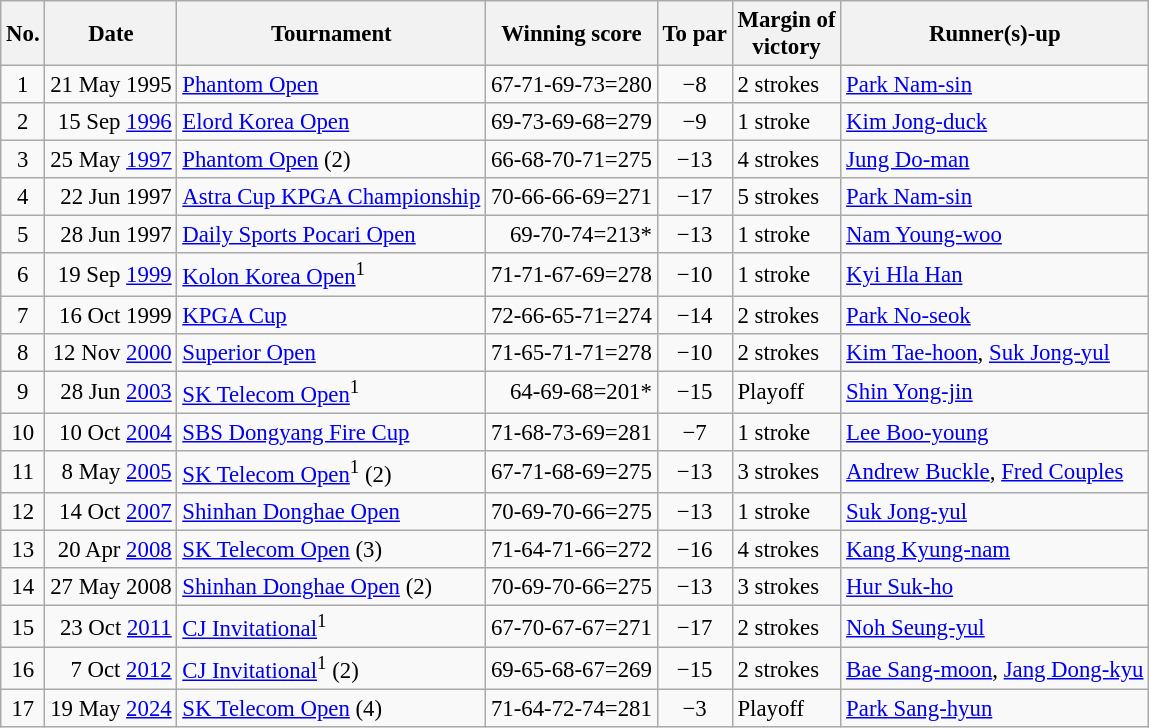<table class="wikitable" style="font-size:95%;">
<tr>
<th>No.</th>
<th>Date</th>
<th>Tournament</th>
<th>Winning score</th>
<th>To par</th>
<th>Margin of<br>victory</th>
<th>Runner(s)-up</th>
</tr>
<tr>
<td align=center>1</td>
<td align=right>21 May 1995</td>
<td><a href='#'>Phantom Open</a></td>
<td align=right>67-71-69-73=280</td>
<td align=center>−8</td>
<td>2 strokes</td>
<td> <a href='#'>Park Nam-sin</a></td>
</tr>
<tr>
<td align=center>2</td>
<td align=right>15 Sep <a href='#'>1996</a></td>
<td><a href='#'>Elord Korea Open</a></td>
<td align=right>69-73-69-68=279</td>
<td align=center>−9</td>
<td>1 stroke</td>
<td> <a href='#'>Kim Jong-duck</a></td>
</tr>
<tr>
<td align=center>3</td>
<td align=right>25 May <a href='#'>1997</a></td>
<td><a href='#'>Phantom Open</a> (2)</td>
<td align=right>66-68-70-71=275</td>
<td align=center>−13</td>
<td>4 strokes</td>
<td> <a href='#'>Jung Do-man</a></td>
</tr>
<tr>
<td align=center>4</td>
<td align=right>22 Jun 1997</td>
<td><a href='#'>Astra Cup KPGA Championship</a></td>
<td align=right>70-66-66-69=271</td>
<td align=center>−17</td>
<td>5 strokes</td>
<td> <a href='#'>Park Nam-sin</a></td>
</tr>
<tr>
<td align=center>5</td>
<td align=right>28 Jun 1997</td>
<td><a href='#'>Daily Sports Pocari Open</a></td>
<td align=right>69-70-74=213*</td>
<td align=center>−13</td>
<td>1 stroke</td>
<td> <a href='#'>Nam Young-woo</a></td>
</tr>
<tr>
<td align=center>6</td>
<td align=right>19 Sep <a href='#'>1999</a></td>
<td><a href='#'>Kolon Korea Open</a><sup>1</sup></td>
<td align=right>71-71-67-69=278</td>
<td align=center>−10</td>
<td>1 stroke</td>
<td> <a href='#'>Kyi Hla Han</a></td>
</tr>
<tr>
<td align=center>7</td>
<td align=right>16 Oct 1999</td>
<td><a href='#'>KPGA Cup</a></td>
<td align=right>72-66-65-71=274</td>
<td align=center>−14</td>
<td>2 strokes</td>
<td> <a href='#'>Park No-seok</a></td>
</tr>
<tr>
<td align=center>8</td>
<td align=right>12 Nov <a href='#'>2000</a></td>
<td><a href='#'>Superior Open</a></td>
<td align=right>71-65-71-71=278</td>
<td align=center>−10</td>
<td>2 strokes</td>
<td> <a href='#'>Kim Tae-hoon</a>,  <a href='#'>Suk Jong-yul</a></td>
</tr>
<tr>
<td align=center>9</td>
<td align=right>28 Jun <a href='#'>2003</a></td>
<td><a href='#'>SK Telecom Open</a><sup>1</sup></td>
<td align=right>64-69-68=201*</td>
<td align=center>−15</td>
<td>Playoff</td>
<td> <a href='#'>Shin Yong-jin</a></td>
</tr>
<tr>
<td align=center>10</td>
<td align=right>10 Oct <a href='#'>2004</a></td>
<td><a href='#'>SBS Dongyang Fire Cup</a></td>
<td align=right>71-68-73-69=281</td>
<td align=center>−7</td>
<td>1 stroke</td>
<td> <a href='#'>Lee Boo-young</a></td>
</tr>
<tr>
<td align=center>11</td>
<td align=right>8 May <a href='#'>2005</a></td>
<td><a href='#'>SK Telecom Open</a><sup>1</sup> (2)</td>
<td align=right>67-71-68-69=275</td>
<td align=center>−13</td>
<td>3 strokes</td>
<td> <a href='#'>Andrew Buckle</a>,  <a href='#'>Fred Couples</a></td>
</tr>
<tr>
<td align=center>12</td>
<td align=right>14 Oct <a href='#'>2007</a></td>
<td><a href='#'>Shinhan Donghae Open</a></td>
<td align=right>70-69-70-66=275</td>
<td align=center>−13</td>
<td>1 stroke</td>
<td> <a href='#'>Suk Jong-yul</a></td>
</tr>
<tr>
<td align=center>13</td>
<td align=right>20 Apr <a href='#'>2008</a></td>
<td><a href='#'>SK Telecom Open</a> (3)</td>
<td align=right>71-64-71-66=272</td>
<td align=center>−16</td>
<td>4 strokes</td>
<td> <a href='#'>Kang Kyung-nam</a></td>
</tr>
<tr>
<td align=center>14</td>
<td align=right>27 May 2008</td>
<td><a href='#'>Shinhan Donghae Open</a> (2)</td>
<td align=right>70-69-70-66=275</td>
<td align=center>−13</td>
<td>3 strokes</td>
<td> <a href='#'>Hur Suk-ho</a></td>
</tr>
<tr>
<td align=center>15</td>
<td align=right>23 Oct <a href='#'>2011</a></td>
<td><a href='#'>CJ Invitational</a><sup>1</sup></td>
<td align=right>67-70-67-67=271</td>
<td align=center>−17</td>
<td>2 strokes</td>
<td> <a href='#'>Noh Seung-yul</a></td>
</tr>
<tr>
<td align=center>16</td>
<td align=right>7 Oct <a href='#'>2012</a></td>
<td><a href='#'>CJ Invitational</a><sup>1</sup> (2)</td>
<td align=right>69-65-68-67=269</td>
<td align=center>−15</td>
<td>2 strokes</td>
<td> <a href='#'>Bae Sang-moon</a>,  <a href='#'>Jang Dong-kyu</a></td>
</tr>
<tr>
<td align=center>17</td>
<td align=right>19 May <a href='#'>2024</a></td>
<td><a href='#'>SK Telecom Open</a> (4)</td>
<td align=right>71-64-72-74=281</td>
<td align=center>−3</td>
<td>Playoff</td>
<td> <a href='#'>Park Sang-hyun</a></td>
</tr>
</table>
